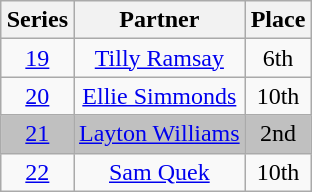<table class="wikitable sortable" style="margin:auto; text-align:center;">
<tr>
<th>Series</th>
<th>Partner</th>
<th>Place</th>
</tr>
<tr>
<td><a href='#'>19</a></td>
<td><a href='#'>Tilly Ramsay</a></td>
<td>6th</td>
</tr>
<tr>
<td><a href='#'>20</a></td>
<td><a href='#'>Ellie Simmonds</a></td>
<td>10th</td>
</tr>
<tr style=background:silver>
<td><a href='#'>21</a></td>
<td><a href='#'>Layton Williams</a></td>
<td>2nd</td>
</tr>
<tr>
<td><a href='#'>22</a></td>
<td><a href='#'>Sam Quek</a></td>
<td>10th</td>
</tr>
</table>
